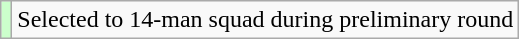<table class="wikitable">
<tr>
<td style="background: #ccffcc";></td>
<td>Selected to 14-man squad during preliminary round</td>
</tr>
</table>
